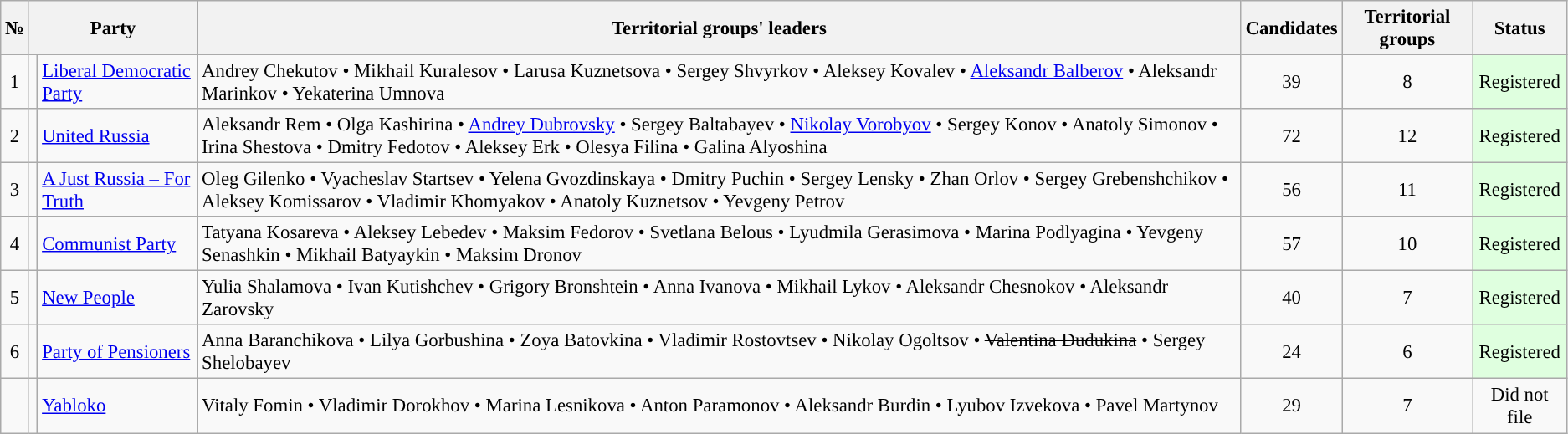<table class="wikitable sortable" style="background: #f9f9f9; text-align:right; font-size: 95%">
<tr>
<th align=center>№</th>
<th colspan="2">Party</th>
<th align=center>Territorial groups' leaders</th>
<th align=center>Candidates</th>
<th align=center>Territorial groups</th>
<th align=center>Status</th>
</tr>
<tr>
<td align=center>1</td>
<td style="background-color:"></td>
<td align=left><a href='#'>Liberal Democratic Party</a></td>
<td align=left>Andrey Chekutov • Mikhail Kuralesov • Larusa Kuznetsova • Sergey Shvyrkov • Aleksey Kovalev • <a href='#'>Aleksandr Balberov</a> • Aleksandr Marinkov • Yekaterina Umnova</td>
<td align=center>39</td>
<td align=center>8</td>
<td align=center bgcolor="#DFFFDF">Registered</td>
</tr>
<tr>
<td align=center>2</td>
<td style="background-color:"></td>
<td align=left><a href='#'>United Russia</a></td>
<td align=left>Aleksandr Rem • Olga Kashirina • <a href='#'>Andrey Dubrovsky</a> • Sergey Baltabayev • <a href='#'>Nikolay Vorobyov</a> • Sergey Konov • Anatoly Simonov • Irina Shestova • Dmitry Fedotov • Aleksey Erk • Olesya Filina • Galina Alyoshina</td>
<td align=center>72</td>
<td align=center>12</td>
<td align=center bgcolor="#DFFFDF">Registered</td>
</tr>
<tr>
<td align=center>3</td>
<td style="background-color:"></td>
<td align=left><a href='#'>A Just Russia – For Truth</a></td>
<td align=left>Oleg Gilenko • Vyacheslav Startsev • Yelena Gvozdinskaya • Dmitry Puchin • Sergey Lensky • Zhan Orlov • Sergey Grebenshchikov • Aleksey Komissarov • Vladimir Khomyakov • Anatoly Kuznetsov • Yevgeny Petrov</td>
<td align=center>56</td>
<td align=center>11</td>
<td align=center bgcolor="#DFFFDF">Registered</td>
</tr>
<tr>
<td align=center>4</td>
<td style="background-color:"></td>
<td align=left><a href='#'>Communist Party</a></td>
<td align=left>Tatyana Kosareva • Aleksey Lebedev • Maksim Fedorov • Svetlana Belous • Lyudmila Gerasimova • Marina Podlyagina • Yevgeny Senashkin • Mikhail Batyaykin • Maksim Dronov</td>
<td align=center>57</td>
<td align=center>10</td>
<td align=center bgcolor="#DFFFDF">Registered</td>
</tr>
<tr>
<td align=center>5</td>
<td style="background-color:"></td>
<td align=left><a href='#'>New People</a></td>
<td align=left>Yulia Shalamova • Ivan Kutishchev • Grigory Bronshtein • Anna Ivanova • Mikhail Lykov • Aleksandr Chesnokov • Aleksandr Zarovsky</td>
<td align=center>40</td>
<td align=center>7</td>
<td align=center bgcolor="#DFFFDF">Registered</td>
</tr>
<tr>
<td align=center>6</td>
<td style="background-color:"></td>
<td align=left><a href='#'>Party of Pensioners</a></td>
<td align=left>Anna Baranchikova • Lilya Gorbushina • Zoya Batovkina • Vladimir Rostovtsev • Nikolay Ogoltsov • <s>Valentina Dudukina</s> • Sergey Shelobayev</td>
<td align=center>24</td>
<td align=center>6</td>
<td align=center bgcolor="#DFFFDF">Registered</td>
</tr>
<tr>
<td align=center></td>
<td style="background-color:"></td>
<td align=left><a href='#'>Yabloko</a></td>
<td align=left>Vitaly Fomin • Vladimir Dorokhov • Marina Lesnikova • Anton Paramonov • Aleksandr Burdin • Lyubov Izvekova • Pavel Martynov</td>
<td align=center>29</td>
<td align=center>7</td>
<td align=center>Did not file</td>
</tr>
</table>
